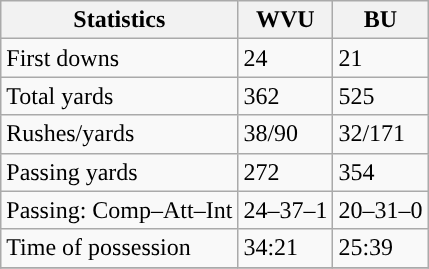<table class="wikitable" style="float: left;">
<tr>
<th>Statistics</th>
<th>WVU</th>
<th>BU</th>
</tr>
<tr>
<td>First downs</td>
<td>24</td>
<td>21</td>
</tr>
<tr>
<td>Total yards</td>
<td>362</td>
<td>525</td>
</tr>
<tr>
<td>Rushes/yards</td>
<td>38/90</td>
<td>32/171</td>
</tr>
<tr>
<td>Passing yards</td>
<td>272</td>
<td>354</td>
</tr>
<tr>
<td>Passing: Comp–Att–Int</td>
<td>24–37–1</td>
<td>20–31–0</td>
</tr>
<tr>
<td>Time of possession</td>
<td>34:21</td>
<td>25:39</td>
</tr>
<tr>
</tr>
</table>
